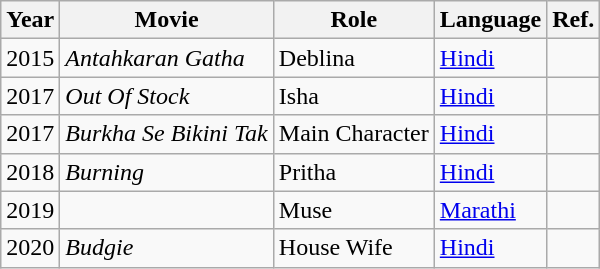<table class="wikitable">
<tr>
<th>Year</th>
<th>Movie</th>
<th>Role</th>
<th>Language</th>
<th>Ref.</th>
</tr>
<tr>
<td>2015</td>
<td><em>Antahkaran Gatha</em></td>
<td>Deblina</td>
<td><a href='#'>Hindi</a></td>
<td></td>
</tr>
<tr>
<td>2017</td>
<td><em>Out Of Stock</em></td>
<td>Isha</td>
<td><a href='#'>Hindi</a></td>
<td></td>
</tr>
<tr>
<td>2017</td>
<td><em>Burkha Se Bikini Tak</em></td>
<td>Main Character</td>
<td><a href='#'>Hindi</a></td>
<td></td>
</tr>
<tr>
<td>2018</td>
<td><em>Burning</em></td>
<td>Pritha</td>
<td><a href='#'>Hindi</a></td>
<td></td>
</tr>
<tr>
<td>2019</td>
<td><em></em></td>
<td>Muse</td>
<td><a href='#'>Marathi</a></td>
<td></td>
</tr>
<tr>
<td>2020</td>
<td><em>Budgie</em></td>
<td>House Wife</td>
<td><a href='#'>Hindi</a></td>
<td></td>
</tr>
</table>
